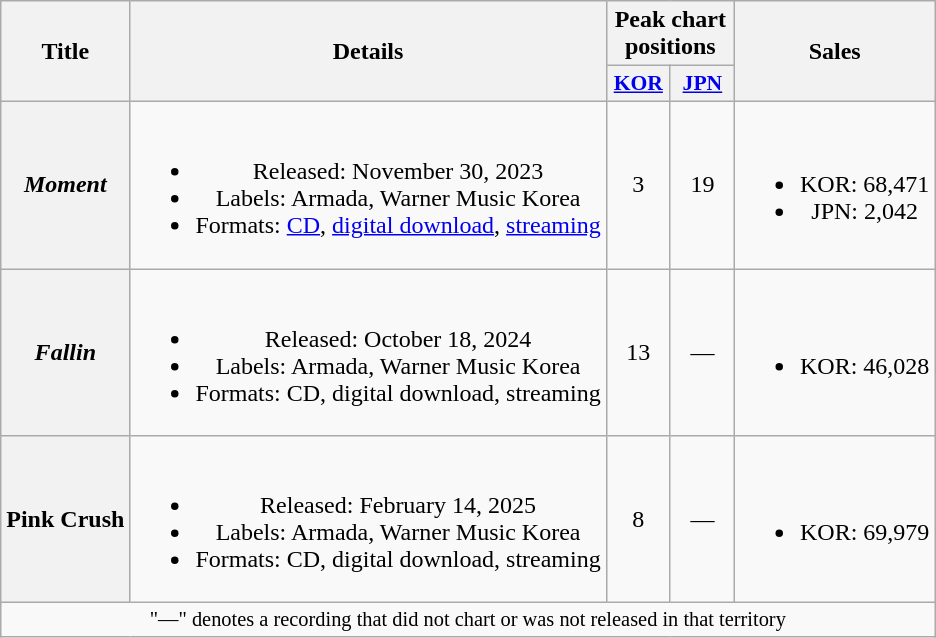<table class="wikitable plainrowheaders" style="text-align:center">
<tr>
<th scope="col" rowspan="2">Title</th>
<th scope="col" rowspan="2">Details</th>
<th scope="col" colspan="2">Peak chart positions</th>
<th scope="col" rowspan="2">Sales<br></th>
</tr>
<tr>
<th scope="col" style="font-size:90%; width:2.5em"><a href='#'>KOR</a><br></th>
<th scope="col" style="font-size:90%; width:2.5em"><a href='#'>JPN</a><br></th>
</tr>
<tr>
<th scope="row"><em>Moment</em></th>
<td><br><ul><li>Released: November 30, 2023</li><li>Labels: Armada, Warner Music Korea</li><li>Formats: <a href='#'>CD</a>, <a href='#'>digital download</a>, <a href='#'>streaming</a></li></ul></td>
<td>3</td>
<td>19</td>
<td><br><ul><li>KOR: 68,471</li><li>JPN: 2,042</li></ul></td>
</tr>
<tr>
<th scope="row"><em>Fallin<strong></th>
<td><br><ul><li>Released: October 18, 2024</li><li>Labels: Armada, Warner Music Korea</li><li>Formats: CD, digital download, streaming</li></ul></td>
<td>13</td>
<td>—</td>
<td><br><ul><li>KOR: 46,028</li></ul></td>
</tr>
<tr>
<th scope="row"></em>Pink Crush<em></th>
<td><br><ul><li>Released: February 14, 2025</li><li>Labels: Armada, Warner Music Korea</li><li>Formats: CD, digital download, streaming</li></ul></td>
<td>8</td>
<td>—</td>
<td><br><ul><li>KOR: 69,979</li></ul></td>
</tr>
<tr>
<td colspan="5" style="font-size:85%">"—" denotes a recording that did not chart or was not released in that territory</td>
</tr>
</table>
